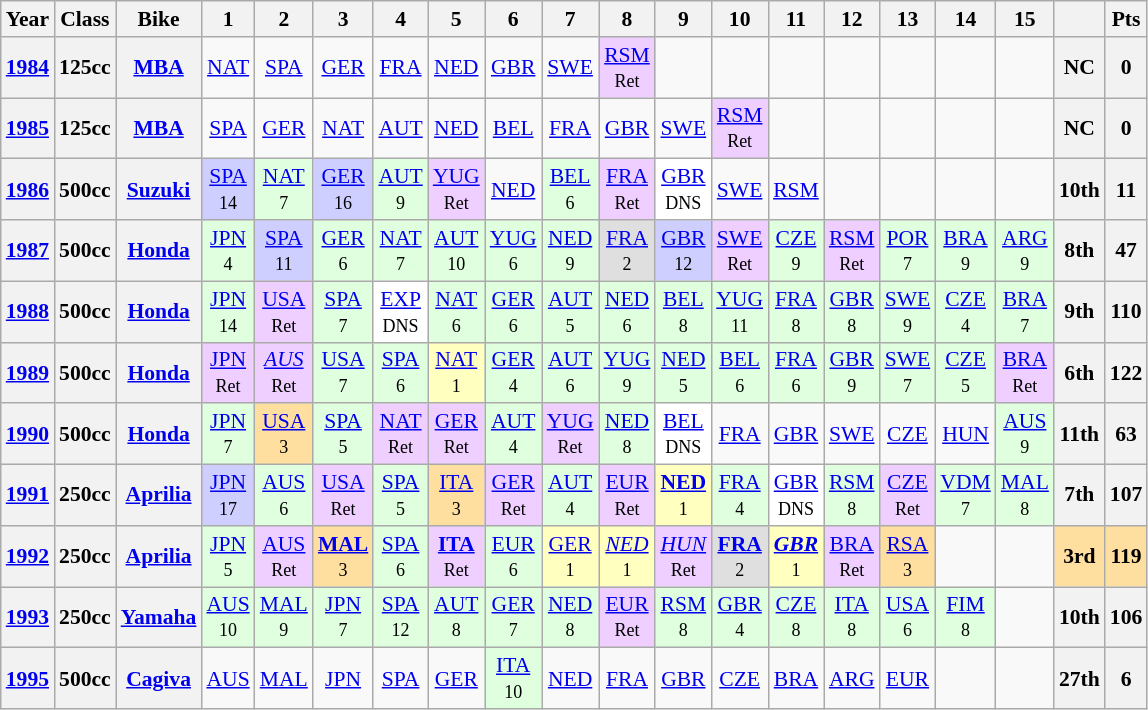<table class="wikitable" style="text-align:center; font-size:90%">
<tr>
<th>Year</th>
<th>Class</th>
<th>Bike</th>
<th>1</th>
<th>2</th>
<th>3</th>
<th>4</th>
<th>5</th>
<th>6</th>
<th>7</th>
<th>8</th>
<th>9</th>
<th>10</th>
<th>11</th>
<th>12</th>
<th>13</th>
<th>14</th>
<th>15</th>
<th></th>
<th>Pts</th>
</tr>
<tr>
<th><a href='#'>1984</a></th>
<th>125cc</th>
<th><a href='#'>MBA</a></th>
<td><a href='#'>NAT</a></td>
<td><a href='#'>SPA</a></td>
<td><a href='#'>GER</a></td>
<td><a href='#'>FRA</a></td>
<td><a href='#'>NED</a></td>
<td><a href='#'>GBR</a></td>
<td><a href='#'>SWE</a></td>
<td style="background:#EFCFFF;"><a href='#'>RSM</a><br><small>Ret</small></td>
<td></td>
<td></td>
<td></td>
<td></td>
<td></td>
<td></td>
<td></td>
<th>NC</th>
<th>0</th>
</tr>
<tr>
<th><a href='#'>1985</a></th>
<th>125cc</th>
<th><a href='#'>MBA</a></th>
<td><a href='#'>SPA</a></td>
<td><a href='#'>GER</a></td>
<td><a href='#'>NAT</a></td>
<td><a href='#'>AUT</a></td>
<td><a href='#'>NED</a></td>
<td><a href='#'>BEL</a></td>
<td><a href='#'>FRA</a></td>
<td><a href='#'>GBR</a></td>
<td><a href='#'>SWE</a></td>
<td style="background:#EFCFFF;"><a href='#'>RSM</a><br><small>Ret</small></td>
<td></td>
<td></td>
<td></td>
<td></td>
<td></td>
<th>NC</th>
<th>0</th>
</tr>
<tr>
<th><a href='#'>1986</a></th>
<th>500cc</th>
<th><a href='#'>Suzuki</a></th>
<td style="background:#CFCFFF;"><a href='#'>SPA</a><br><small>14</small></td>
<td style="background:#DFFFDF;"><a href='#'>NAT</a><br><small>7</small></td>
<td style="background:#CFCFFF;"><a href='#'>GER</a><br><small>16</small></td>
<td style="background:#DFFFDF;"><a href='#'>AUT</a><br><small>9</small></td>
<td style="background:#EFCFFF;"><a href='#'>YUG</a><br><small>Ret</small></td>
<td><a href='#'>NED</a><br><small></small></td>
<td style="background:#DFFFDF;"><a href='#'>BEL</a><br><small>6</small></td>
<td style="background:#EFCFFF;"><a href='#'>FRA</a><br><small>Ret</small></td>
<td style="background:#FFFFFF;"><a href='#'>GBR</a><br><small>DNS</small></td>
<td><a href='#'>SWE</a><br><small></small></td>
<td><a href='#'>RSM</a><br><small></small></td>
<td></td>
<td></td>
<td></td>
<td></td>
<th>10th</th>
<th>11</th>
</tr>
<tr>
<th><a href='#'>1987</a></th>
<th>500cc</th>
<th><a href='#'>Honda</a></th>
<td style="background:#DFFFDF;"><a href='#'>JPN</a><br><small>4</small></td>
<td style="background:#CFCFFF;"><a href='#'>SPA</a><br><small>11</small></td>
<td style="background:#DFFFDF;"><a href='#'>GER</a><br><small>6</small></td>
<td style="background:#DFFFDF;"><a href='#'>NAT</a><br><small>7</small></td>
<td style="background:#DFFFDF;"><a href='#'>AUT</a><br><small>10</small></td>
<td style="background:#DFFFDF;"><a href='#'>YUG</a><br><small>6</small></td>
<td style="background:#DFFFDF;"><a href='#'>NED</a><br><small>9</small></td>
<td style="background:#DFDFDF;"><a href='#'>FRA</a><br><small>2</small></td>
<td style="background:#CFCFFF;"><a href='#'>GBR</a><br><small>12</small></td>
<td style="background:#EFCFFF;"><a href='#'>SWE</a><br><small>Ret</small></td>
<td style="background:#DFFFDF;"><a href='#'>CZE</a><br><small>9</small></td>
<td style="background:#EFCFFF;"><a href='#'>RSM</a><br><small>Ret</small></td>
<td style="background:#DFFFDF;"><a href='#'>POR</a><br><small>7</small></td>
<td style="background:#DFFFDF;"><a href='#'>BRA</a><br><small>9</small></td>
<td style="background:#DFFFDF;"><a href='#'>ARG</a><br><small>9</small></td>
<th>8th</th>
<th>47</th>
</tr>
<tr>
<th><a href='#'>1988</a></th>
<th>500cc</th>
<th><a href='#'>Honda</a></th>
<td style="background:#DFFFDF;"><a href='#'>JPN</a><br><small>14</small></td>
<td style="background:#EFCFFF;"><a href='#'>USA</a><br><small>Ret</small></td>
<td style="background:#DFFFDF;"><a href='#'>SPA</a><br><small>7</small></td>
<td style="background:#FFFFFF;"><a href='#'>EXP</a><br><small>DNS</small></td>
<td style="background:#DFFFDF;"><a href='#'>NAT</a><br><small>6</small></td>
<td style="background:#DFFFDF;"><a href='#'>GER</a><br><small>6</small></td>
<td style="background:#DFFFDF;"><a href='#'>AUT</a><br><small>5</small></td>
<td style="background:#DFFFDF;"><a href='#'>NED</a><br><small>6</small></td>
<td style="background:#DFFFDF;"><a href='#'>BEL</a><br><small>8</small></td>
<td style="background:#DFFFDF;"><a href='#'>YUG</a><br><small>11</small></td>
<td style="background:#DFFFDF;"><a href='#'>FRA</a><br><small>8</small></td>
<td style="background:#DFFFDF;"><a href='#'>GBR</a><br><small>8</small></td>
<td style="background:#DFFFDF;"><a href='#'>SWE</a><br><small>9</small></td>
<td style="background:#DFFFDF;"><a href='#'>CZE</a><br><small>4</small></td>
<td style="background:#DFFFDF;"><a href='#'>BRA</a><br><small>7</small></td>
<th>9th</th>
<th>110</th>
</tr>
<tr>
<th><a href='#'>1989</a></th>
<th>500cc</th>
<th><a href='#'>Honda</a></th>
<td style="background:#EFCFFF;"><a href='#'>JPN</a><br><small>Ret</small></td>
<td style="background:#EFCFFF;"><em><a href='#'>AUS</a></em><br><small>Ret</small></td>
<td style="background:#DFFFDF;"><a href='#'>USA</a><br><small>7</small></td>
<td style="background:#DFFFDF;"><a href='#'>SPA</a><br><small>6</small></td>
<td style="background:#FFFFBF;"><a href='#'>NAT</a><br><small>1</small></td>
<td style="background:#DFFFDF;"><a href='#'>GER</a><br><small>4</small></td>
<td style="background:#DFFFDF;"><a href='#'>AUT</a><br><small>6</small></td>
<td style="background:#DFFFDF;"><a href='#'>YUG</a><br><small>9</small></td>
<td style="background:#DFFFDF;"><a href='#'>NED</a><br><small>5</small></td>
<td style="background:#DFFFDF;"><a href='#'>BEL</a><br><small>6</small></td>
<td style="background:#DFFFDF;"><a href='#'>FRA</a><br><small>6</small></td>
<td style="background:#DFFFDF;"><a href='#'>GBR</a><br><small>9</small></td>
<td style="background:#DFFFDF;"><a href='#'>SWE</a><br><small>7</small></td>
<td style="background:#DFFFDF;"><a href='#'>CZE</a><br><small>5</small></td>
<td style="background:#EFCFFF;"><a href='#'>BRA</a><br><small>Ret</small></td>
<th>6th</th>
<th>122</th>
</tr>
<tr>
<th><a href='#'>1990</a></th>
<th>500cc</th>
<th><a href='#'>Honda</a></th>
<td style="background:#DFFFDF;"><a href='#'>JPN</a><br><small>7</small></td>
<td style="background:#FFDF9F;"><a href='#'>USA</a><br><small>3</small></td>
<td style="background:#DFFFDF;"><a href='#'>SPA</a><br><small>5</small></td>
<td style="background:#EFCFFF;"><a href='#'>NAT</a><br><small>Ret</small></td>
<td style="background:#EFCFFF;"><a href='#'>GER</a><br><small>Ret</small></td>
<td style="background:#DFFFDF;"><a href='#'>AUT</a><br><small>4</small></td>
<td style="background:#EFCFFF;"><a href='#'>YUG</a><br><small>Ret</small></td>
<td style="background:#DFFFDF;"><a href='#'>NED</a><br><small>8</small></td>
<td style="background:#FFFFFF;"><a href='#'>BEL</a><br><small>DNS</small></td>
<td><a href='#'>FRA</a><br><small></small></td>
<td><a href='#'>GBR</a><br><small></small></td>
<td><a href='#'>SWE</a><br><small></small></td>
<td><a href='#'>CZE</a><br><small></small></td>
<td><a href='#'>HUN</a><br><small></small></td>
<td style="background:#DFFFDF;"><a href='#'>AUS</a><br><small>9</small></td>
<th>11th</th>
<th>63</th>
</tr>
<tr>
<th><a href='#'>1991</a></th>
<th>250cc</th>
<th><a href='#'>Aprilia</a></th>
<td style="background:#CFCFFF;"><a href='#'>JPN</a><br><small>17</small></td>
<td style="background:#DFFFDF;"><a href='#'>AUS</a><br><small>6</small></td>
<td style="background:#EFCFFF;"><a href='#'>USA</a><br><small>Ret</small></td>
<td style="background:#DFFFDF;"><a href='#'>SPA</a><br><small>5</small></td>
<td style="background:#FFDF9F;"><a href='#'>ITA</a><br><small>3</small></td>
<td style="background:#EFCFFF;"><a href='#'>GER</a><br><small>Ret</small></td>
<td style="background:#DFFFDF;"><a href='#'>AUT</a><br><small>4</small></td>
<td style="background:#EFCFFF;"><a href='#'>EUR</a><br><small>Ret</small></td>
<td style="background:#FFFFBF;"><strong><a href='#'>NED</a></strong><br><small>1</small></td>
<td style="background:#DFFFDF;"><a href='#'>FRA</a><br><small>4</small></td>
<td style="background:#FFFFFF;"><a href='#'>GBR</a><br><small>DNS</small></td>
<td style="background:#DFFFDF;"><a href='#'>RSM</a><br><small>8</small></td>
<td style="background:#EFCFFF;"><a href='#'>CZE</a><br><small>Ret</small></td>
<td style="background:#DFFFDF;"><a href='#'>VDM</a><br><small>7</small></td>
<td style="background:#DFFFDF;"><a href='#'>MAL</a><br><small>8</small></td>
<th>7th</th>
<th>107</th>
</tr>
<tr>
<th><a href='#'>1992</a></th>
<th>250cc</th>
<th><a href='#'>Aprilia</a></th>
<td style="background:#DFFFDF;"><a href='#'>JPN</a><br><small>5</small></td>
<td style="background:#EFCFFF;"><a href='#'>AUS</a><br><small>Ret</small></td>
<td style="background:#FFDF9F;"><strong><a href='#'>MAL</a></strong><br><small>3</small></td>
<td style="background:#DFFFDF;"><a href='#'>SPA</a><br><small>6</small></td>
<td style="background:#EFCFFF;"><strong><a href='#'>ITA</a></strong><br><small>Ret</small></td>
<td style="background:#DFFFDF;"><a href='#'>EUR</a><br><small>6</small></td>
<td style="background:#FFFFBF;"><a href='#'>GER</a><br><small>1</small></td>
<td style="background:#FFFFBF;"><em><a href='#'>NED</a></em><br><small>1</small></td>
<td style="background:#EFCFFF;"><em><a href='#'>HUN</a></em><br><small>Ret</small></td>
<td style="background:#DFDFDF;"><strong><a href='#'>FRA</a></strong><br><small>2</small></td>
<td style="background:#FFFFBF;"><strong><em><a href='#'>GBR</a></em></strong><br><small>1</small></td>
<td style="background:#EFCFFF;"><a href='#'>BRA</a><br><small>Ret</small></td>
<td style="background:#FFDF9F;"><a href='#'>RSA</a><br><small>3</small></td>
<td></td>
<td></td>
<td style="background:#FFDF9F;"><strong>3rd</strong></td>
<td style="background:#FFDF9F;"><strong>119</strong></td>
</tr>
<tr>
<th><a href='#'>1993</a></th>
<th>250cc</th>
<th><a href='#'>Yamaha</a></th>
<td style="background:#DFFFDF;"><a href='#'>AUS</a><br><small>10</small></td>
<td style="background:#DFFFDF;"><a href='#'>MAL</a><br><small>9</small></td>
<td style="background:#DFFFDF;"><a href='#'>JPN</a><br><small>7</small></td>
<td style="background:#DFFFDF;"><a href='#'>SPA</a><br><small>12</small></td>
<td style="background:#DFFFDF;"><a href='#'>AUT</a><br><small>8</small></td>
<td style="background:#DFFFDF;"><a href='#'>GER</a><br><small>7</small></td>
<td style="background:#DFFFDF;"><a href='#'>NED</a><br><small>8</small></td>
<td style="background:#EFCFFF;"><a href='#'>EUR</a><br><small>Ret</small></td>
<td style="background:#DFFFDF;"><a href='#'>RSM</a><br><small>8</small></td>
<td style="background:#DFFFDF;"><a href='#'>GBR</a><br><small>4</small></td>
<td style="background:#DFFFDF;"><a href='#'>CZE</a><br><small>8</small></td>
<td style="background:#DFFFDF;"><a href='#'>ITA</a><br><small>8</small></td>
<td style="background:#DFFFDF;"><a href='#'>USA</a><br><small>6</small></td>
<td style="background:#DFFFDF;"><a href='#'>FIM</a><br><small>8</small></td>
<td></td>
<th>10th</th>
<th>106</th>
</tr>
<tr>
<th><a href='#'>1995</a></th>
<th>500cc</th>
<th><a href='#'>Cagiva</a></th>
<td><a href='#'>AUS</a><br><small></small></td>
<td><a href='#'>MAL</a><br><small></small></td>
<td><a href='#'>JPN</a><br><small></small></td>
<td><a href='#'>SPA</a><br><small></small></td>
<td><a href='#'>GER</a><br><small></small></td>
<td style="background:#DFFFDF;"><a href='#'>ITA</a><br><small>10</small></td>
<td><a href='#'>NED</a><br><small></small></td>
<td><a href='#'>FRA</a><br><small></small></td>
<td><a href='#'>GBR</a><br><small></small></td>
<td><a href='#'>CZE</a><br><small></small></td>
<td><a href='#'>BRA</a><br><small></small></td>
<td><a href='#'>ARG</a><br><small></small></td>
<td><a href='#'>EUR</a><br><small></small></td>
<td></td>
<td></td>
<th>27th</th>
<th>6</th>
</tr>
</table>
